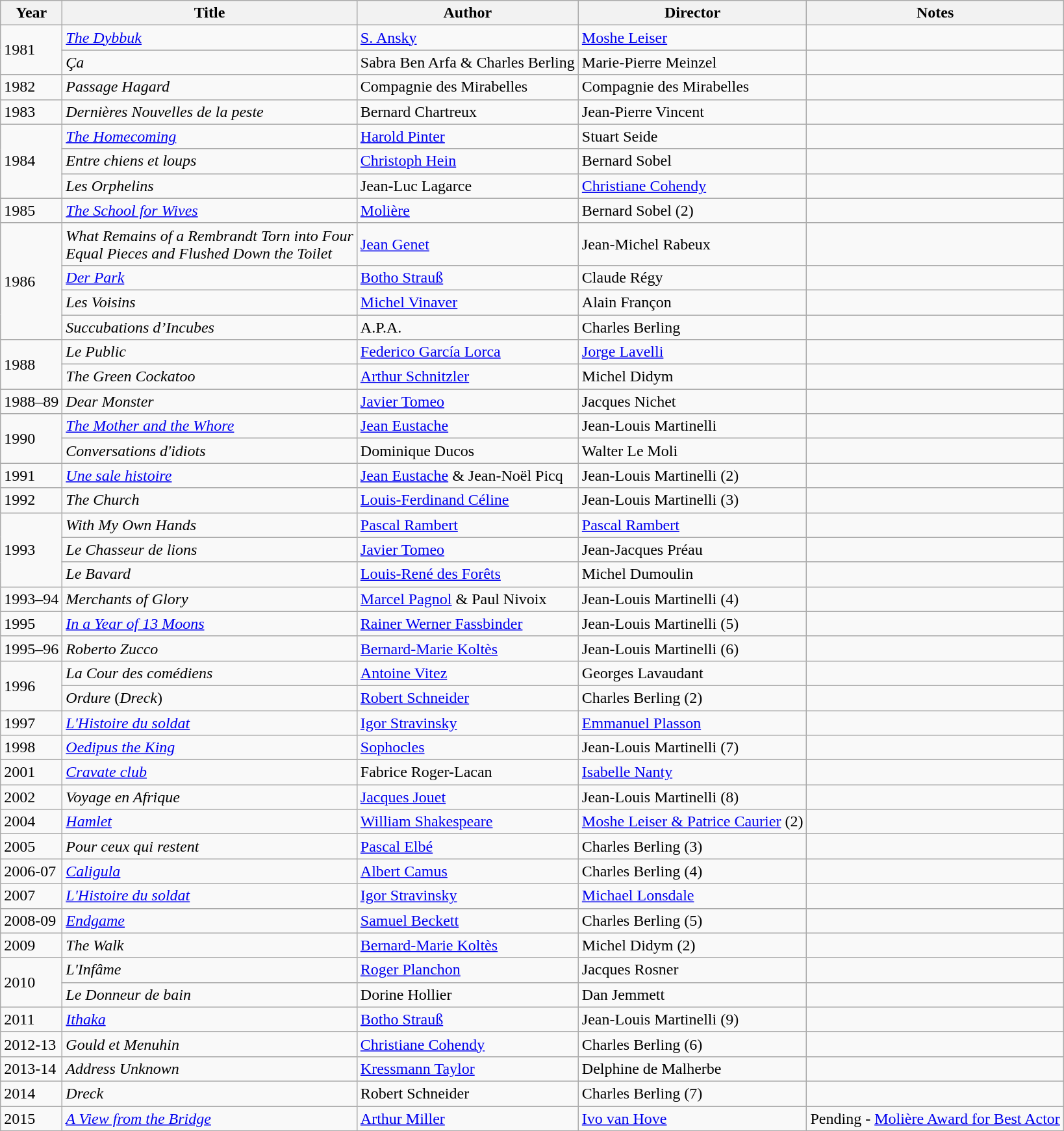<table class="wikitable">
<tr>
<th>Year</th>
<th>Title</th>
<th>Author</th>
<th>Director</th>
<th>Notes</th>
</tr>
<tr>
<td rowspan=2>1981</td>
<td><em><a href='#'>The Dybbuk</a></em></td>
<td><a href='#'>S. Ansky</a></td>
<td><a href='#'>Moshe Leiser</a></td>
<td></td>
</tr>
<tr>
<td><em>Ça</em></td>
<td>Sabra Ben Arfa & Charles Berling</td>
<td>Marie-Pierre Meinzel</td>
<td></td>
</tr>
<tr>
<td rowspan=1>1982</td>
<td><em>Passage Hagard</em></td>
<td>Compagnie des Mirabelles</td>
<td>Compagnie des Mirabelles</td>
<td></td>
</tr>
<tr>
<td rowspan=1>1983</td>
<td><em>Dernières Nouvelles de la peste</em></td>
<td>Bernard Chartreux</td>
<td>Jean-Pierre Vincent</td>
<td></td>
</tr>
<tr>
<td rowspan=3>1984</td>
<td><em><a href='#'>The Homecoming</a></em></td>
<td><a href='#'>Harold Pinter</a></td>
<td>Stuart Seide</td>
<td></td>
</tr>
<tr>
<td><em>Entre chiens et loups</em></td>
<td><a href='#'>Christoph Hein</a></td>
<td>Bernard Sobel</td>
<td></td>
</tr>
<tr>
<td><em>Les Orphelins</em></td>
<td>Jean-Luc Lagarce</td>
<td><a href='#'>Christiane Cohendy</a></td>
<td></td>
</tr>
<tr>
<td rowspan=1>1985</td>
<td><em><a href='#'>The School for Wives</a></em></td>
<td><a href='#'>Molière</a></td>
<td>Bernard Sobel (2)</td>
<td></td>
</tr>
<tr>
<td rowspan=4>1986</td>
<td><em>What Remains of a Rembrandt Torn into Four<br> Equal Pieces and Flushed Down the Toilet</em></td>
<td><a href='#'>Jean Genet</a></td>
<td>Jean-Michel Rabeux</td>
<td></td>
</tr>
<tr>
<td><em><a href='#'>Der Park</a></em></td>
<td><a href='#'>Botho Strauß</a></td>
<td>Claude Régy</td>
<td></td>
</tr>
<tr>
<td><em>Les Voisins</em></td>
<td><a href='#'>Michel Vinaver</a></td>
<td>Alain Françon</td>
<td></td>
</tr>
<tr>
<td><em>Succubations d’Incubes</em></td>
<td>A.P.A.</td>
<td>Charles Berling</td>
<td></td>
</tr>
<tr>
<td rowspan=2>1988</td>
<td><em>Le Public</em></td>
<td><a href='#'>Federico García Lorca</a></td>
<td><a href='#'>Jorge Lavelli</a></td>
<td></td>
</tr>
<tr>
<td><em>The Green Cockatoo</em></td>
<td><a href='#'>Arthur Schnitzler</a></td>
<td>Michel Didym</td>
<td></td>
</tr>
<tr>
<td rowspan=1>1988–89</td>
<td><em>Dear Monster</em></td>
<td><a href='#'>Javier Tomeo</a></td>
<td>Jacques Nichet</td>
<td></td>
</tr>
<tr>
<td rowspan=2>1990</td>
<td><em><a href='#'>The Mother and the Whore</a></em></td>
<td><a href='#'>Jean Eustache</a></td>
<td>Jean-Louis Martinelli</td>
<td></td>
</tr>
<tr>
<td><em>Conversations d'idiots</em></td>
<td>Dominique Ducos</td>
<td>Walter Le Moli</td>
<td></td>
</tr>
<tr>
<td rowspan=1>1991</td>
<td><em><a href='#'>Une sale histoire</a></em></td>
<td><a href='#'>Jean Eustache</a> & Jean-Noël Picq</td>
<td>Jean-Louis Martinelli (2)</td>
<td></td>
</tr>
<tr>
<td rowspan=1>1992</td>
<td><em>The Church</em></td>
<td><a href='#'>Louis-Ferdinand Céline</a></td>
<td>Jean-Louis Martinelli (3)</td>
<td></td>
</tr>
<tr>
<td rowspan=3>1993</td>
<td><em>With My Own Hands</em></td>
<td><a href='#'>Pascal Rambert</a></td>
<td><a href='#'>Pascal Rambert</a></td>
<td></td>
</tr>
<tr>
<td><em>Le Chasseur de lions</em></td>
<td><a href='#'>Javier Tomeo</a></td>
<td>Jean-Jacques Préau</td>
<td></td>
</tr>
<tr>
<td><em>Le Bavard</em></td>
<td><a href='#'>Louis-René des Forêts</a></td>
<td>Michel Dumoulin</td>
<td></td>
</tr>
<tr>
<td rowspan=1>1993–94</td>
<td><em>Merchants of Glory</em></td>
<td><a href='#'>Marcel Pagnol</a> & Paul Nivoix</td>
<td>Jean-Louis Martinelli (4)</td>
<td></td>
</tr>
<tr>
<td rowspan=1>1995</td>
<td><em><a href='#'>In a Year of 13 Moons</a></em></td>
<td><a href='#'>Rainer Werner Fassbinder</a></td>
<td>Jean-Louis Martinelli (5)</td>
<td></td>
</tr>
<tr>
<td rowspan=1>1995–96</td>
<td><em>Roberto Zucco</em></td>
<td><a href='#'>Bernard-Marie Koltès</a></td>
<td>Jean-Louis Martinelli (6)</td>
<td></td>
</tr>
<tr>
<td rowspan=2>1996</td>
<td><em>La Cour des comédiens</em></td>
<td><a href='#'>Antoine Vitez</a></td>
<td>Georges Lavaudant</td>
<td></td>
</tr>
<tr>
<td><em>Ordure</em> (<em>Dreck</em>)</td>
<td><a href='#'>Robert Schneider</a></td>
<td>Charles Berling (2)</td>
<td></td>
</tr>
<tr>
<td rowspan=1>1997</td>
<td><em><a href='#'>L'Histoire du soldat</a></em></td>
<td><a href='#'>Igor Stravinsky</a></td>
<td><a href='#'>Emmanuel Plasson</a></td>
<td></td>
</tr>
<tr>
<td rowspan=1>1998</td>
<td><em><a href='#'>Oedipus the King</a></em></td>
<td><a href='#'>Sophocles</a></td>
<td>Jean-Louis Martinelli (7)</td>
<td></td>
</tr>
<tr>
<td rowspan=1>2001</td>
<td><em><a href='#'>Cravate club</a></em></td>
<td>Fabrice Roger-Lacan</td>
<td><a href='#'>Isabelle Nanty</a></td>
<td></td>
</tr>
<tr>
<td rowspan=1>2002</td>
<td><em>Voyage en Afrique</em></td>
<td><a href='#'>Jacques Jouet</a></td>
<td>Jean-Louis Martinelli (8)</td>
<td></td>
</tr>
<tr>
<td rowspan=1>2004</td>
<td><em><a href='#'>Hamlet</a></em></td>
<td><a href='#'>William Shakespeare</a></td>
<td><a href='#'>Moshe Leiser & Patrice Caurier</a> (2)</td>
<td></td>
</tr>
<tr>
<td rowspan=1>2005</td>
<td><em>Pour ceux qui restent</em></td>
<td><a href='#'>Pascal Elbé</a></td>
<td>Charles Berling (3)</td>
<td></td>
</tr>
<tr>
<td rowspan=1>2006-07</td>
<td><em><a href='#'>Caligula</a></em></td>
<td><a href='#'>Albert Camus</a></td>
<td>Charles Berling (4)</td>
<td></td>
</tr>
<tr>
<td rowspan=1>2007</td>
<td><em><a href='#'>L'Histoire du soldat</a></em></td>
<td><a href='#'>Igor Stravinsky</a></td>
<td><a href='#'>Michael Lonsdale</a></td>
<td></td>
</tr>
<tr>
<td rowspan=1>2008-09</td>
<td><em><a href='#'>Endgame</a></em></td>
<td><a href='#'>Samuel Beckett</a></td>
<td>Charles Berling (5)</td>
<td></td>
</tr>
<tr>
<td rowspan=1>2009</td>
<td><em>The Walk</em></td>
<td><a href='#'>Bernard-Marie Koltès</a></td>
<td>Michel Didym (2)</td>
<td></td>
</tr>
<tr>
<td rowspan=2>2010</td>
<td><em>L'Infâme</em></td>
<td><a href='#'>Roger Planchon</a></td>
<td>Jacques Rosner</td>
<td></td>
</tr>
<tr>
<td><em>Le Donneur de bain</em></td>
<td>Dorine Hollier</td>
<td>Dan Jemmett</td>
<td></td>
</tr>
<tr>
<td rowspan=1>2011</td>
<td><em><a href='#'>Ithaka</a></em></td>
<td><a href='#'>Botho Strauß</a></td>
<td>Jean-Louis Martinelli (9)</td>
<td></td>
</tr>
<tr>
<td rowspan=1>2012-13</td>
<td><em>Gould et Menuhin</em></td>
<td><a href='#'>Christiane Cohendy</a></td>
<td>Charles Berling (6)</td>
<td></td>
</tr>
<tr>
<td rowspan=1>2013-14</td>
<td><em>Address Unknown</em></td>
<td><a href='#'>Kressmann Taylor</a></td>
<td>Delphine de Malherbe</td>
<td></td>
</tr>
<tr>
<td rowspan=1>2014</td>
<td><em>Dreck</em></td>
<td>Robert Schneider</td>
<td>Charles Berling (7)</td>
<td></td>
</tr>
<tr>
<td rowspan=1>2015</td>
<td><em><a href='#'>A View from the Bridge</a></em></td>
<td><a href='#'>Arthur Miller</a></td>
<td><a href='#'>Ivo van Hove</a></td>
<td>Pending - <a href='#'>Molière Award for Best Actor</a></td>
</tr>
<tr>
</tr>
</table>
